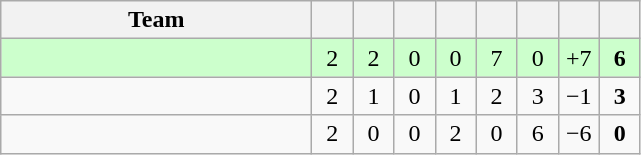<table class=wikitable style="text-align:center">
<tr>
<th width=200>Team</th>
<th width=20></th>
<th width=20></th>
<th width=20></th>
<th width=20></th>
<th width=20></th>
<th width=20></th>
<th width=20></th>
<th width=20></th>
</tr>
<tr bgcolor=#ccffcc>
<td align=left></td>
<td>2</td>
<td>2</td>
<td>0</td>
<td>0</td>
<td>7</td>
<td>0</td>
<td>+7</td>
<td><strong>6</strong></td>
</tr>
<tr>
<td align=left></td>
<td>2</td>
<td>1</td>
<td>0</td>
<td>1</td>
<td>2</td>
<td>3</td>
<td>−1</td>
<td><strong>3</strong></td>
</tr>
<tr>
<td align=left></td>
<td>2</td>
<td>0</td>
<td>0</td>
<td>2</td>
<td>0</td>
<td>6</td>
<td>−6</td>
<td><strong>0</strong></td>
</tr>
</table>
